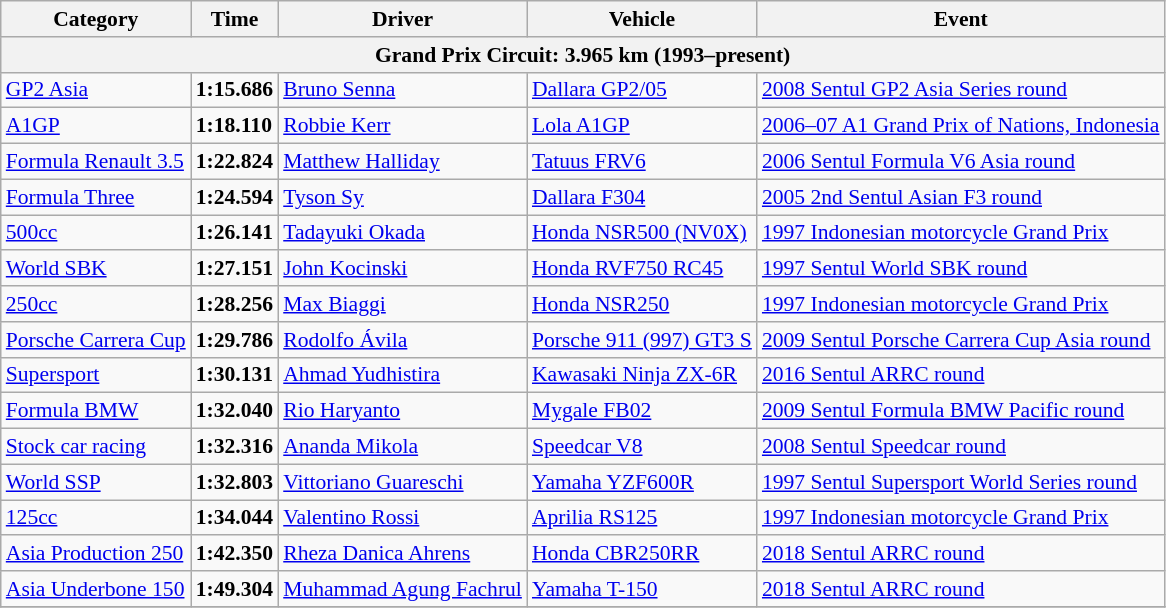<table class=wikitable style="font-size:90%">
<tr>
<th>Category</th>
<th>Time</th>
<th>Driver</th>
<th>Vehicle</th>
<th>Event</th>
</tr>
<tr>
<th colspan=5>Grand Prix Circuit: 3.965 km (1993–present)</th>
</tr>
<tr>
<td><a href='#'>GP2 Asia</a></td>
<td><strong>1:15.686</strong></td>
<td><a href='#'>Bruno Senna</a></td>
<td><a href='#'>Dallara GP2/05</a></td>
<td><a href='#'>2008 Sentul GP2 Asia Series round</a></td>
</tr>
<tr>
<td><a href='#'>A1GP</a></td>
<td><strong>1:18.110</strong></td>
<td><a href='#'>Robbie Kerr</a></td>
<td><a href='#'>Lola A1GP</a></td>
<td><a href='#'>2006–07 A1 Grand Prix of Nations, Indonesia</a></td>
</tr>
<tr>
<td><a href='#'>Formula Renault 3.5</a></td>
<td><strong>1:22.824</strong></td>
<td><a href='#'>Matthew Halliday</a></td>
<td><a href='#'>Tatuus FRV6</a></td>
<td><a href='#'>2006 Sentul Formula V6 Asia round</a></td>
</tr>
<tr>
<td><a href='#'>Formula Three</a></td>
<td><strong>1:24.594</strong></td>
<td><a href='#'>Tyson Sy</a></td>
<td><a href='#'>Dallara F304</a></td>
<td><a href='#'>2005 2nd Sentul Asian F3 round</a></td>
</tr>
<tr>
<td><a href='#'>500cc</a></td>
<td><strong>1:26.141</strong></td>
<td><a href='#'>Tadayuki Okada</a></td>
<td><a href='#'>Honda NSR500 (NV0X)</a></td>
<td><a href='#'>1997 Indonesian motorcycle Grand Prix</a></td>
</tr>
<tr>
<td><a href='#'>World SBK</a></td>
<td><strong>1:27.151</strong></td>
<td><a href='#'>John Kocinski</a></td>
<td><a href='#'>Honda RVF750 RC45</a></td>
<td><a href='#'>1997 Sentul World SBK round</a></td>
</tr>
<tr>
<td><a href='#'>250cc</a></td>
<td><strong>1:28.256</strong></td>
<td><a href='#'>Max Biaggi</a></td>
<td><a href='#'>Honda NSR250</a></td>
<td><a href='#'>1997 Indonesian motorcycle Grand Prix</a></td>
</tr>
<tr>
<td><a href='#'>Porsche Carrera Cup</a></td>
<td><strong>1:29.786</strong></td>
<td><a href='#'>Rodolfo Ávila</a></td>
<td><a href='#'>Porsche 911 (997) GT3 S</a></td>
<td><a href='#'>2009 Sentul Porsche Carrera Cup Asia round</a></td>
</tr>
<tr>
<td><a href='#'>Supersport</a></td>
<td><strong>1:30.131</strong></td>
<td><a href='#'>Ahmad Yudhistira</a></td>
<td><a href='#'>Kawasaki Ninja ZX-6R</a></td>
<td><a href='#'>2016 Sentul ARRC round</a></td>
</tr>
<tr>
<td><a href='#'>Formula BMW</a></td>
<td><strong>1:32.040</strong></td>
<td><a href='#'>Rio Haryanto</a></td>
<td><a href='#'>Mygale FB02</a></td>
<td><a href='#'>2009 Sentul Formula BMW Pacific round</a></td>
</tr>
<tr>
<td><a href='#'>Stock car racing</a></td>
<td><strong>1:32.316</strong></td>
<td><a href='#'>Ananda Mikola</a></td>
<td><a href='#'>Speedcar V8</a></td>
<td><a href='#'>2008 Sentul Speedcar round</a></td>
</tr>
<tr>
<td><a href='#'>World SSP</a></td>
<td><strong>1:32.803</strong></td>
<td><a href='#'>Vittoriano Guareschi</a></td>
<td><a href='#'>Yamaha YZF600R</a></td>
<td><a href='#'>1997 Sentul Supersport World Series round</a></td>
</tr>
<tr>
<td><a href='#'>125cc</a></td>
<td><strong>1:34.044</strong></td>
<td><a href='#'>Valentino Rossi</a></td>
<td><a href='#'>Aprilia RS125</a></td>
<td><a href='#'>1997 Indonesian motorcycle Grand Prix</a></td>
</tr>
<tr>
<td><a href='#'>Asia Production 250</a></td>
<td><strong>1:42.350</strong></td>
<td><a href='#'>Rheza Danica Ahrens</a></td>
<td><a href='#'>Honda CBR250RR</a></td>
<td><a href='#'>2018 Sentul ARRC round</a></td>
</tr>
<tr>
<td><a href='#'>Asia Underbone 150</a></td>
<td><strong>1:49.304</strong></td>
<td><a href='#'>Muhammad Agung Fachrul</a></td>
<td><a href='#'>Yamaha T-150</a></td>
<td><a href='#'>2018 Sentul ARRC round</a></td>
</tr>
<tr>
</tr>
</table>
